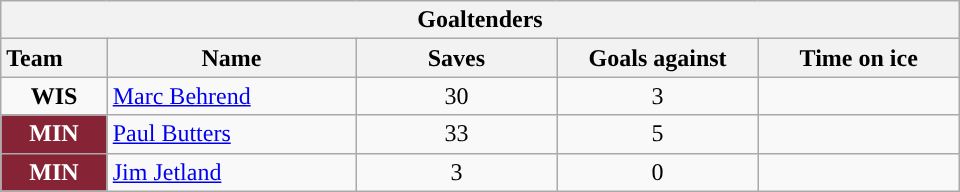<table class="wikitable" style="width:40em; text-align:right;">
<tr>
<th colspan=5>Goaltenders</th>
</tr>
<tr>
<th style="width:4em; text-align:left;">Team</th>
<th style="width:10em;">Name</th>
<th style="width:8em;">Saves</th>
<th style="width:8em;">Goals against</th>
<th style="width:8em;">Time on ice</th>
</tr>
<tr>
<td align=center><strong>WIS</strong></td>
<td style="text-align:left;"><a href='#'>Marc Behrend</a></td>
<td align=center>30</td>
<td align=center>3</td>
<td align=center></td>
</tr>
<tr>
<td align=center style="color:white; background:#862334; "><strong>MIN</strong></td>
<td style="text-align:left;"><a href='#'>Paul Butters</a></td>
<td align=center>33</td>
<td align=center>5</td>
<td align=center></td>
</tr>
<tr>
<td align=center style="color:white; background:#862334; "><strong>MIN</strong></td>
<td style="text-align:left;"><a href='#'>Jim Jetland</a></td>
<td align=center>3</td>
<td align=center>0</td>
<td align=center></td>
</tr>
</table>
